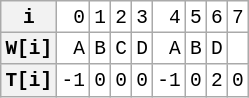<table class="wikitable" style="background-color:white; font-family:monospace; text-align:right">
<tr>
<th><code>i</code></th>
<td>0</td>
<td>1</td>
<td>2</td>
<td>3</td>
<td>4</td>
<td>5</td>
<td>6</td>
<td>7</td>
</tr>
<tr>
<th><code>W[i]</code></th>
<td>A</td>
<td>B</td>
<td>C</td>
<td>D</td>
<td>A</td>
<td>B</td>
<td>D</td>
<td></td>
</tr>
<tr>
<th><code>T[i]</code></th>
<td>-1</td>
<td>0</td>
<td>0</td>
<td>0</td>
<td>-1</td>
<td>0</td>
<td>2</td>
<td>0</td>
</tr>
</table>
